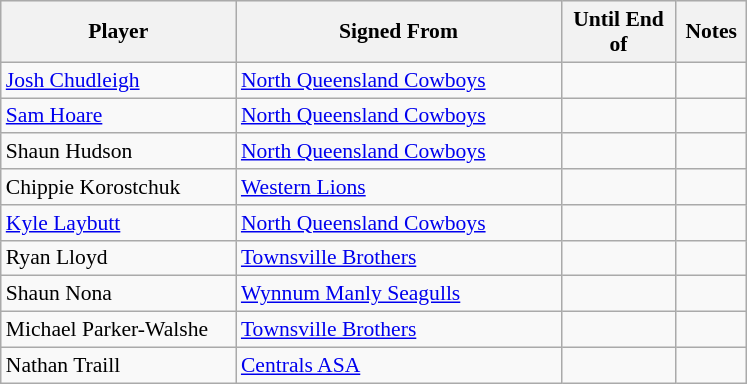<table class="wikitable" style="font-size:90%">
<tr style="background:#efefef;">
<th style="width:150px;">Player</th>
<th style="width:210px;">Signed From</th>
<th style="width:70px;">Until End of</th>
<th style="width:40px;">Notes</th>
</tr>
<tr>
<td><a href='#'>Josh Chudleigh</a></td>
<td> <a href='#'>North Queensland Cowboys</a></td>
<td></td>
<td></td>
</tr>
<tr>
<td><a href='#'>Sam Hoare</a></td>
<td> <a href='#'>North Queensland Cowboys</a></td>
<td></td>
<td></td>
</tr>
<tr>
<td>Shaun Hudson</td>
<td> <a href='#'>North Queensland Cowboys</a></td>
<td></td>
<td></td>
</tr>
<tr>
<td>Chippie Korostchuk</td>
<td> <a href='#'>Western Lions</a></td>
<td></td>
<td></td>
</tr>
<tr>
<td><a href='#'>Kyle Laybutt</a></td>
<td> <a href='#'>North Queensland Cowboys</a></td>
<td></td>
<td></td>
</tr>
<tr>
<td>Ryan Lloyd</td>
<td> <a href='#'>Townsville Brothers</a></td>
<td></td>
<td></td>
</tr>
<tr>
<td>Shaun Nona</td>
<td> <a href='#'>Wynnum Manly Seagulls</a></td>
<td></td>
<td></td>
</tr>
<tr>
<td>Michael Parker-Walshe</td>
<td> <a href='#'>Townsville Brothers</a></td>
<td></td>
<td></td>
</tr>
<tr>
<td>Nathan Traill</td>
<td> <a href='#'>Centrals ASA</a></td>
<td></td>
<td></td>
</tr>
</table>
